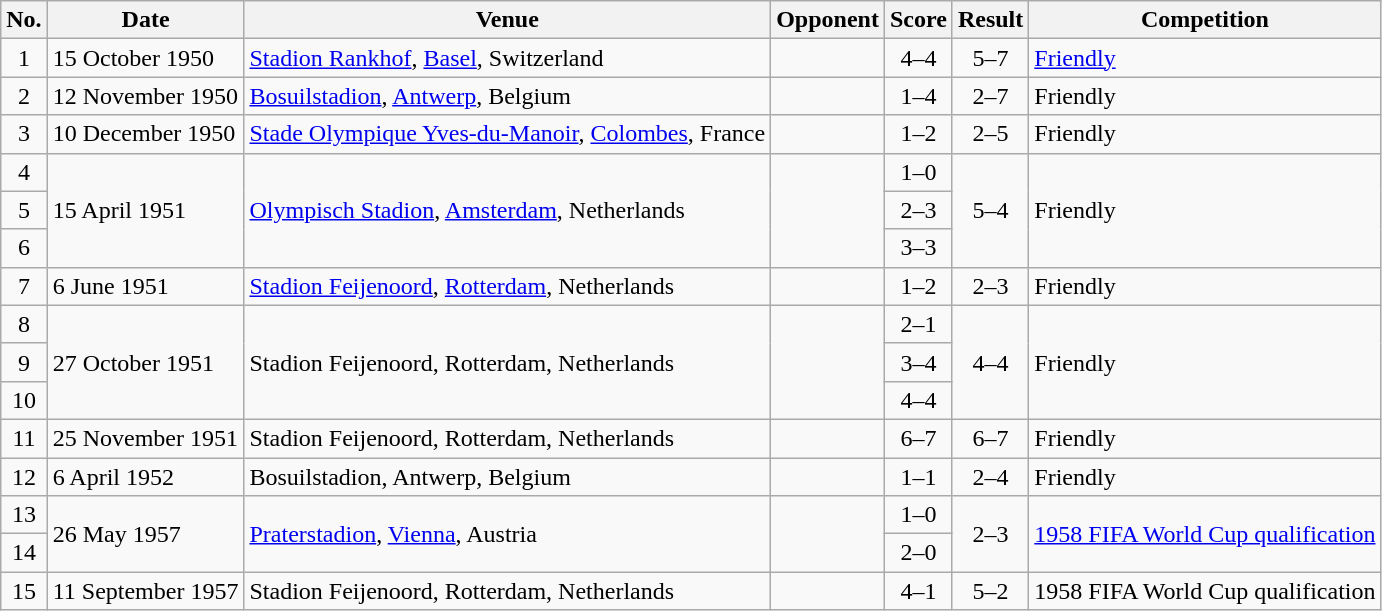<table class="wikitable sortable">
<tr>
<th scope="col">No.</th>
<th scope="col">Date</th>
<th scope="col">Venue</th>
<th scope="col">Opponent</th>
<th scope="col">Score</th>
<th scope="col">Result</th>
<th scope="col">Competition</th>
</tr>
<tr>
<td style="text-align:center">1</td>
<td>15 October 1950</td>
<td><a href='#'>Stadion Rankhof</a>, <a href='#'>Basel</a>, Switzerland</td>
<td></td>
<td style="text-align:center">4–4</td>
<td style="text-align:center">5–7</td>
<td><a href='#'>Friendly</a></td>
</tr>
<tr>
<td style="text-align:center">2</td>
<td>12 November 1950</td>
<td><a href='#'>Bosuilstadion</a>, <a href='#'>Antwerp</a>, Belgium</td>
<td></td>
<td style="text-align:center">1–4</td>
<td style="text-align:center">2–7</td>
<td>Friendly</td>
</tr>
<tr>
<td style="text-align:center">3</td>
<td>10 December 1950</td>
<td><a href='#'>Stade Olympique Yves-du-Manoir</a>, <a href='#'>Colombes</a>, France</td>
<td></td>
<td style="text-align:center">1–2</td>
<td style="text-align:center">2–5</td>
<td>Friendly</td>
</tr>
<tr>
<td style="text-align:center">4</td>
<td rowspan="3">15 April 1951</td>
<td rowspan="3"><a href='#'>Olympisch Stadion</a>, <a href='#'>Amsterdam</a>, Netherlands</td>
<td rowspan="3"></td>
<td style="text-align:center">1–0</td>
<td rowspan="3" style="text-align:center">5–4</td>
<td rowspan="3">Friendly</td>
</tr>
<tr>
<td style="text-align:center">5</td>
<td style="text-align:center">2–3</td>
</tr>
<tr>
<td style="text-align:center">6</td>
<td style="text-align:center">3–3</td>
</tr>
<tr>
<td style="text-align:center">7</td>
<td>6 June 1951</td>
<td><a href='#'>Stadion Feijenoord</a>, <a href='#'>Rotterdam</a>, Netherlands</td>
<td></td>
<td style="text-align:center">1–2</td>
<td style="text-align:center">2–3</td>
<td>Friendly</td>
</tr>
<tr>
<td style="text-align:center">8</td>
<td rowspan="3">27 October 1951</td>
<td rowspan="3">Stadion Feijenoord, Rotterdam, Netherlands</td>
<td rowspan="3"></td>
<td style="text-align:center">2–1</td>
<td rowspan="3" style="text-align:center">4–4</td>
<td rowspan="3">Friendly</td>
</tr>
<tr>
<td style="text-align:center">9</td>
<td style="text-align:center">3–4</td>
</tr>
<tr>
<td style="text-align:center">10</td>
<td style="text-align:center">4–4</td>
</tr>
<tr>
<td style="text-align:center">11</td>
<td>25 November 1951</td>
<td>Stadion Feijenoord, Rotterdam, Netherlands</td>
<td></td>
<td style="text-align:center">6–7</td>
<td style="text-align:center">6–7</td>
<td>Friendly</td>
</tr>
<tr>
<td style="text-align:center">12</td>
<td>6 April 1952</td>
<td>Bosuilstadion, Antwerp, Belgium</td>
<td></td>
<td style="text-align:center">1–1</td>
<td style="text-align:center">2–4</td>
<td>Friendly</td>
</tr>
<tr>
<td style="text-align:center">13</td>
<td rowspan="2">26 May 1957</td>
<td rowspan="2"><a href='#'>Praterstadion</a>, <a href='#'>Vienna</a>, Austria</td>
<td rowspan="2"></td>
<td style="text-align:center">1–0</td>
<td rowspan="2" style="text-align:center">2–3</td>
<td rowspan="2"><a href='#'>1958 FIFA World Cup qualification</a></td>
</tr>
<tr>
<td style="text-align:center">14</td>
<td style="text-align:center">2–0</td>
</tr>
<tr>
<td style="text-align:center">15</td>
<td>11 September 1957</td>
<td>Stadion Feijenoord, Rotterdam, Netherlands</td>
<td></td>
<td style="text-align:center">4–1</td>
<td style="text-align:center">5–2</td>
<td>1958 FIFA World Cup qualification</td>
</tr>
</table>
